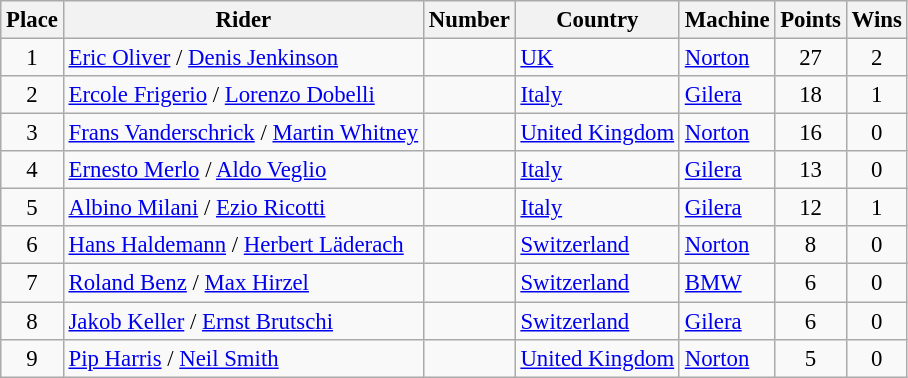<table class="wikitable" style="font-size: 95%;">
<tr>
<th>Place</th>
<th>Rider</th>
<th>Number</th>
<th>Country</th>
<th>Machine</th>
<th>Points</th>
<th>Wins</th>
</tr>
<tr>
<td align=center>1</td>
<td> <a href='#'>Eric Oliver</a> / <a href='#'>Denis Jenkinson</a></td>
<td></td>
<td><a href='#'>UK</a></td>
<td><a href='#'>Norton</a></td>
<td align=center>27</td>
<td align=center>2</td>
</tr>
<tr>
<td align=center>2</td>
<td> <a href='#'>Ercole Frigerio</a> / <a href='#'>Lorenzo Dobelli</a></td>
<td></td>
<td><a href='#'>Italy</a></td>
<td><a href='#'>Gilera</a></td>
<td align=center>18</td>
<td align=center>1</td>
</tr>
<tr>
<td align=center>3</td>
<td> <a href='#'>Frans Vanderschrick</a> / <a href='#'>Martin Whitney</a></td>
<td></td>
<td><a href='#'>United Kingdom</a></td>
<td><a href='#'>Norton</a></td>
<td align=center>16</td>
<td align=center>0</td>
</tr>
<tr>
<td align=center>4</td>
<td> <a href='#'>Ernesto Merlo</a> / <a href='#'>Aldo Veglio</a></td>
<td></td>
<td><a href='#'>Italy</a></td>
<td><a href='#'>Gilera</a></td>
<td align=center>13</td>
<td align=center>0</td>
</tr>
<tr>
<td align=center>5</td>
<td> <a href='#'>Albino Milani</a> / <a href='#'>Ezio Ricotti</a></td>
<td></td>
<td><a href='#'>Italy</a></td>
<td><a href='#'>Gilera</a></td>
<td align=center>12</td>
<td align=center>1</td>
</tr>
<tr>
<td align=center>6</td>
<td> <a href='#'>Hans Haldemann</a> / <a href='#'>Herbert Läderach</a></td>
<td></td>
<td><a href='#'>Switzerland</a></td>
<td><a href='#'>Norton</a></td>
<td align=center>8</td>
<td align=center>0</td>
</tr>
<tr>
<td align=center>7</td>
<td> <a href='#'>Roland Benz</a> / <a href='#'>Max Hirzel</a></td>
<td></td>
<td><a href='#'>Switzerland</a></td>
<td><a href='#'>BMW</a></td>
<td align=center>6</td>
<td align=center>0</td>
</tr>
<tr>
<td align=center>8</td>
<td> <a href='#'>Jakob Keller</a> / <a href='#'>Ernst Brutschi</a></td>
<td></td>
<td><a href='#'>Switzerland</a></td>
<td><a href='#'>Gilera</a></td>
<td align=center>6</td>
<td align=center>0</td>
</tr>
<tr>
<td align=center>9</td>
<td> <a href='#'>Pip Harris</a> / <a href='#'>Neil Smith</a></td>
<td></td>
<td><a href='#'>United Kingdom</a></td>
<td><a href='#'>Norton</a></td>
<td align=center>5</td>
<td align=center>0</td>
</tr>
</table>
